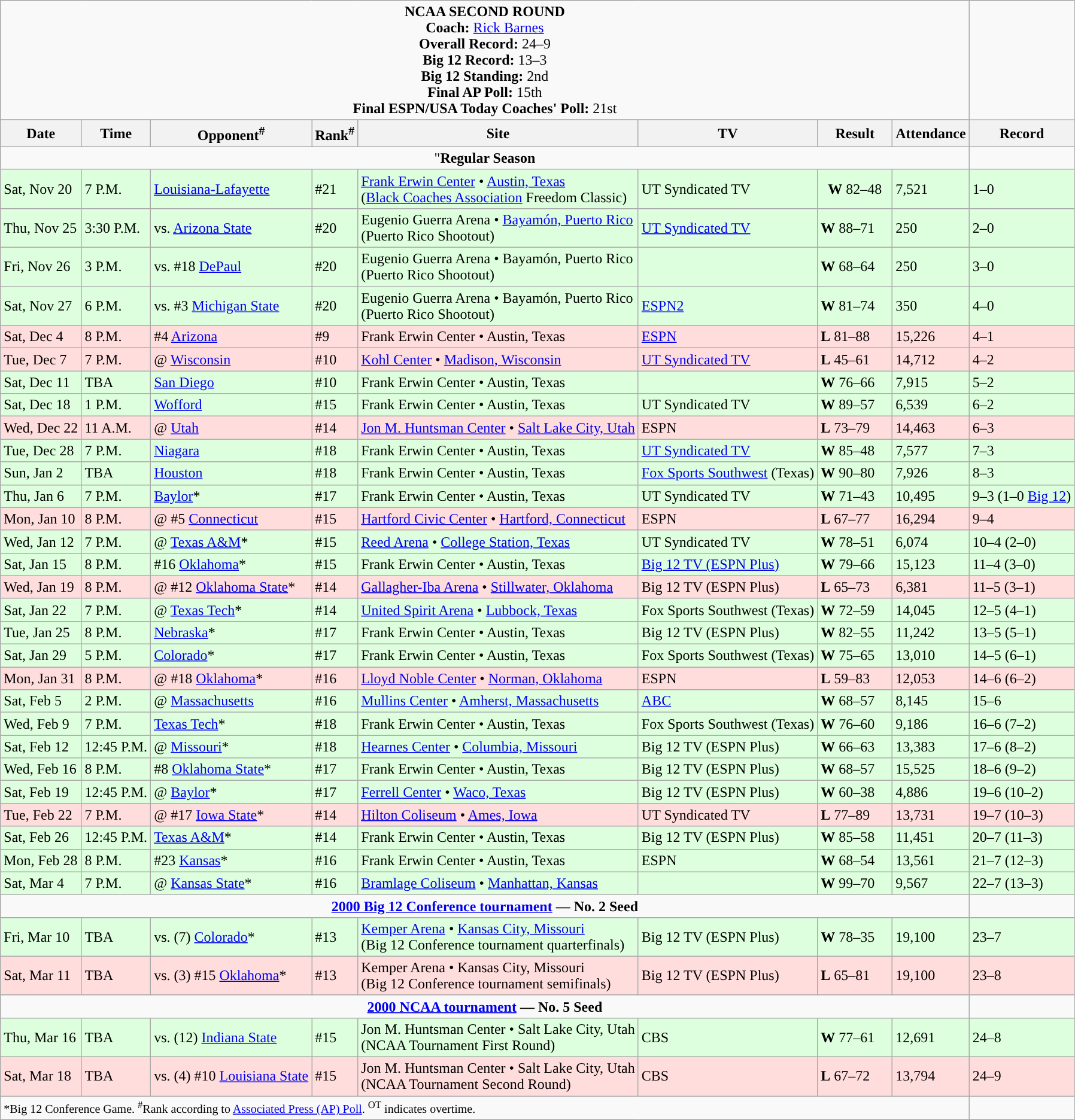<table class="wikitable">
<tr>
<td colspan=8 style="text-align: center;"><strong>NCAA SECOND ROUND</strong><br><strong>Coach:</strong> <a href='#'>Rick Barnes</a><br><strong>Overall Record:</strong> 24–9<br><strong>Big 12 Record:</strong> 13–3<br><strong>Big 12 Standing:</strong> 2nd <br> <strong>Final AP Poll:</strong> 15th <br> <strong>Final ESPN/USA Today Coaches' Poll:</strong> 21st</td>
</tr>
<tr>
</tr>
<tr>
<th>Date</th>
<th>Time</th>
<th>Opponent<sup>#</sup></th>
<th>Rank<sup>#</sup></th>
<th>Site</th>
<th>TV</th>
<th>Result</th>
<th>Attendance</th>
<th>Record</th>
</tr>
<tr>
<td colspan=8 style="text-align: center;">"<strong>Regular Season</strong></td>
</tr>
<tr style="background: #ddffdd;">
<td>Sat, Nov 20</td>
<td>7 P.M.</td>
<td><a href='#'>Louisiana-Lafayette</a></td>
<td>#21</td>
<td><a href='#'>Frank Erwin Center</a> • <a href='#'>Austin, Texas</a><br>(<a href='#'>Black Coaches Association</a> Freedom Classic)</td>
<td>UT Syndicated TV</td>
<td>  <strong>W</strong> 82–48  </td>
<td>7,521</td>
<td>1–0</td>
</tr>
<tr style="background: #ddffdd;">
<td>Thu, Nov 25</td>
<td>3:30 P.M.</td>
<td>vs. <a href='#'>Arizona State</a></td>
<td>#20</td>
<td>Eugenio Guerra Arena • <a href='#'>Bayamón, Puerto Rico</a><br>(Puerto Rico Shootout)</td>
<td><a href='#'>UT Syndicated TV</a></td>
<td><strong>W</strong> 88–71</td>
<td>250</td>
<td>2–0</td>
</tr>
<tr style="background: #ddffdd;">
<td>Fri, Nov 26</td>
<td>3 P.M.</td>
<td>vs. #18 <a href='#'>DePaul</a></td>
<td>#20</td>
<td>Eugenio Guerra Arena • Bayamón, Puerto Rico<br>(Puerto Rico Shootout)</td>
<td></td>
<td><strong>W</strong> 68–64</td>
<td>250</td>
<td>3–0</td>
</tr>
<tr style="background: #ddffdd;">
<td>Sat, Nov 27</td>
<td>6 P.M.</td>
<td>vs. #3 <a href='#'>Michigan State</a></td>
<td>#20</td>
<td>Eugenio Guerra Arena • Bayamón, Puerto Rico<br>(Puerto Rico Shootout)</td>
<td><a href='#'>ESPN2</a></td>
<td><strong>W</strong> 81–74</td>
<td>350</td>
<td>4–0</td>
</tr>
<tr style="background: #ffdddd;">
<td>Sat, Dec 4</td>
<td>8 P.M.</td>
<td>#4 <a href='#'>Arizona</a></td>
<td>#9</td>
<td>Frank Erwin Center • Austin, Texas</td>
<td><a href='#'>ESPN</a></td>
<td><strong>L</strong> 81–88</td>
<td>15,226</td>
<td>4–1</td>
</tr>
<tr style="background: #ffdddd;">
<td>Tue, Dec 7</td>
<td>7 P.M.</td>
<td>@ <a href='#'>Wisconsin</a></td>
<td>#10</td>
<td><a href='#'>Kohl Center</a> • <a href='#'>Madison, Wisconsin</a></td>
<td><a href='#'>UT Syndicated TV</a></td>
<td><strong>L</strong> 45–61</td>
<td>14,712</td>
<td>4–2</td>
</tr>
<tr style="background: #ddffdd;">
<td>Sat, Dec 11</td>
<td>TBA</td>
<td><a href='#'>San Diego</a></td>
<td>#10</td>
<td>Frank Erwin Center • Austin, Texas</td>
<td></td>
<td><strong>W</strong> 76–66</td>
<td>7,915</td>
<td>5–2</td>
</tr>
<tr style="background: #ddffdd;">
<td>Sat, Dec 18</td>
<td>1 P.M.</td>
<td><a href='#'>Wofford</a></td>
<td>#15</td>
<td>Frank Erwin Center • Austin, Texas</td>
<td>UT Syndicated TV</td>
<td><strong>W</strong> 89–57</td>
<td>6,539</td>
<td>6–2</td>
</tr>
<tr style="background: #ffdddd;">
<td>Wed, Dec 22</td>
<td>11 A.M.</td>
<td>@ <a href='#'>Utah</a></td>
<td>#14</td>
<td><a href='#'>Jon M. Huntsman Center</a> • <a href='#'>Salt Lake City, Utah</a></td>
<td>ESPN</td>
<td><strong>L</strong> 73–79</td>
<td>14,463</td>
<td>6–3</td>
</tr>
<tr style="background: #ddffdd;">
<td>Tue, Dec 28</td>
<td>7 P.M.</td>
<td><a href='#'>Niagara</a></td>
<td>#18</td>
<td>Frank Erwin Center • Austin, Texas</td>
<td><a href='#'>UT Syndicated TV</a></td>
<td><strong>W</strong> 85–48</td>
<td>7,577</td>
<td>7–3</td>
</tr>
<tr style="background: #ddffdd;">
<td>Sun, Jan 2</td>
<td>TBA</td>
<td><a href='#'>Houston</a></td>
<td>#18</td>
<td>Frank Erwin Center • Austin, Texas</td>
<td><a href='#'>Fox Sports Southwest</a> (Texas)</td>
<td><strong>W</strong> 90–80</td>
<td>7,926</td>
<td>8–3</td>
</tr>
<tr style="background: #ddffdd;">
<td>Thu, Jan 6</td>
<td>7 P.M.</td>
<td><a href='#'>Baylor</a>*</td>
<td>#17</td>
<td>Frank Erwin Center • Austin, Texas</td>
<td>UT Syndicated TV</td>
<td><strong>W</strong> 71–43</td>
<td>10,495</td>
<td>9–3 (1–0 <a href='#'>Big 12</a>)</td>
</tr>
<tr style="background: #ffdddd;">
<td>Mon, Jan 10</td>
<td>8 P.M.</td>
<td>@ #5 <a href='#'>Connecticut</a></td>
<td>#15</td>
<td><a href='#'>Hartford Civic Center</a> • <a href='#'>Hartford, Connecticut</a></td>
<td>ESPN</td>
<td><strong>L</strong> 67–77</td>
<td>16,294</td>
<td>9–4</td>
</tr>
<tr style="background: #ddffdd;">
<td>Wed, Jan 12</td>
<td>7 P.M.</td>
<td>@ <a href='#'>Texas A&M</a>*</td>
<td>#15</td>
<td><a href='#'>Reed Arena</a> • <a href='#'>College Station, Texas</a></td>
<td>UT Syndicated TV</td>
<td><strong>W</strong> 78–51</td>
<td>6,074</td>
<td>10–4 (2–0)</td>
</tr>
<tr style="background: #ddffdd;">
<td>Sat, Jan 15</td>
<td>8 P.M.</td>
<td>#16 <a href='#'>Oklahoma</a>*</td>
<td>#15</td>
<td>Frank Erwin Center • Austin, Texas</td>
<td><a href='#'>Big 12 TV (ESPN Plus)</a></td>
<td><strong>W</strong> 79–66</td>
<td>15,123</td>
<td>11–4 (3–0)</td>
</tr>
<tr style="background: #ffdddd;">
<td>Wed, Jan 19</td>
<td>8 P.M.</td>
<td>@ #12 <a href='#'>Oklahoma State</a>*</td>
<td>#14</td>
<td><a href='#'>Gallagher-Iba Arena</a> • <a href='#'>Stillwater, Oklahoma</a></td>
<td>Big 12 TV (ESPN Plus)</td>
<td><strong>L</strong> 65–73</td>
<td>6,381</td>
<td>11–5 (3–1)</td>
</tr>
<tr style="background: #ddffdd;">
<td>Sat, Jan 22</td>
<td>7 P.M.</td>
<td>@ <a href='#'>Texas Tech</a>*</td>
<td>#14</td>
<td><a href='#'>United Spirit Arena</a> • <a href='#'>Lubbock, Texas</a></td>
<td>Fox Sports Southwest (Texas)</td>
<td><strong>W</strong> 72–59</td>
<td>14,045</td>
<td>12–5 (4–1)</td>
</tr>
<tr style="background: #ddffdd;">
<td>Tue, Jan 25</td>
<td>8 P.M.</td>
<td><a href='#'>Nebraska</a>*</td>
<td>#17</td>
<td>Frank Erwin Center • Austin, Texas</td>
<td>Big 12 TV (ESPN Plus)</td>
<td><strong>W</strong> 82–55</td>
<td>11,242</td>
<td>13–5 (5–1)</td>
</tr>
<tr style="background: #ddffdd;">
<td>Sat, Jan 29</td>
<td>5 P.M.</td>
<td><a href='#'>Colorado</a>*</td>
<td>#17</td>
<td>Frank Erwin Center • Austin, Texas</td>
<td>Fox Sports Southwest (Texas)</td>
<td><strong>W</strong> 75–65</td>
<td>13,010</td>
<td>14–5 (6–1)</td>
</tr>
<tr style="background: #ffdddd;">
<td>Mon, Jan 31</td>
<td>8 P.M.</td>
<td>@ #18 <a href='#'>Oklahoma</a>*</td>
<td>#16</td>
<td><a href='#'>Lloyd Noble Center</a> • <a href='#'>Norman, Oklahoma</a></td>
<td>ESPN</td>
<td><strong>L</strong> 59–83</td>
<td>12,053</td>
<td>14–6 (6–2)</td>
</tr>
<tr style="background: #ddffdd;">
<td>Sat, Feb 5</td>
<td>2 P.M.</td>
<td>@ <a href='#'>Massachusetts</a></td>
<td>#16</td>
<td><a href='#'>Mullins Center</a> • <a href='#'>Amherst, Massachusetts</a></td>
<td><a href='#'>ABC</a></td>
<td><strong>W</strong> 68–57</td>
<td>8,145</td>
<td>15–6</td>
</tr>
<tr style="background: #ddffdd;">
<td>Wed, Feb 9</td>
<td>7 P.M.</td>
<td><a href='#'>Texas Tech</a>*</td>
<td>#18</td>
<td>Frank Erwin Center • Austin, Texas</td>
<td>Fox Sports Southwest (Texas)</td>
<td><strong>W</strong> 76–60</td>
<td>9,186</td>
<td>16–6 (7–2)</td>
</tr>
<tr style="background: #ddffdd;">
<td>Sat, Feb 12</td>
<td>12:45 P.M.</td>
<td>@ <a href='#'>Missouri</a>*</td>
<td>#18</td>
<td><a href='#'>Hearnes Center</a> • <a href='#'>Columbia, Missouri</a></td>
<td>Big 12 TV (ESPN Plus)</td>
<td><strong>W</strong> 66–63</td>
<td>13,383</td>
<td>17–6 (8–2)</td>
</tr>
<tr style="background: #ddffdd;">
<td>Wed, Feb 16</td>
<td>8 P.M.</td>
<td>#8 <a href='#'>Oklahoma State</a>*</td>
<td>#17</td>
<td>Frank Erwin Center • Austin, Texas</td>
<td>Big 12 TV (ESPN Plus)</td>
<td><strong>W</strong> 68–57</td>
<td>15,525</td>
<td>18–6 (9–2)</td>
</tr>
<tr style="background: #ddffdd;">
<td>Sat, Feb 19</td>
<td>12:45 P.M.</td>
<td>@ <a href='#'>Baylor</a>*</td>
<td>#17</td>
<td><a href='#'>Ferrell Center</a> • <a href='#'>Waco, Texas</a></td>
<td>Big 12 TV (ESPN Plus)</td>
<td><strong>W</strong> 60–38</td>
<td>4,886</td>
<td>19–6 (10–2)</td>
</tr>
<tr style="background: #ffdddd;">
<td>Tue, Feb 22</td>
<td>7 P.M.</td>
<td>@ #17 <a href='#'>Iowa State</a>*</td>
<td>#14</td>
<td><a href='#'>Hilton Coliseum</a> • <a href='#'>Ames, Iowa</a></td>
<td>UT Syndicated TV</td>
<td><strong>L</strong> 77–89</td>
<td>13,731</td>
<td>19–7 (10–3)</td>
</tr>
<tr style="background: #ddffdd;">
<td>Sat, Feb 26</td>
<td>12:45 P.M.</td>
<td><a href='#'>Texas A&M</a>*</td>
<td>#14</td>
<td>Frank Erwin Center • Austin, Texas</td>
<td>Big 12 TV (ESPN Plus)</td>
<td><strong>W</strong> 85–58</td>
<td>11,451</td>
<td>20–7 (11–3)</td>
</tr>
<tr style="background: #ddffdd;">
<td>Mon, Feb 28</td>
<td>8 P.M.</td>
<td>#23 <a href='#'>Kansas</a>*</td>
<td>#16</td>
<td>Frank Erwin Center • Austin, Texas</td>
<td>ESPN</td>
<td><strong>W</strong> 68–54</td>
<td>13,561</td>
<td>21–7 (12–3)</td>
</tr>
<tr style="background: #ddffdd;">
<td>Sat, Mar 4</td>
<td>7 P.M.</td>
<td>@ <a href='#'>Kansas State</a>*</td>
<td>#16</td>
<td><a href='#'>Bramlage Coliseum</a> • <a href='#'>Manhattan, Kansas</a></td>
<td></td>
<td><strong>W</strong> 99–70</td>
<td>9,567</td>
<td>22–7 (13–3)</td>
</tr>
<tr>
<td colspan=8 style="text-align: center;"><strong><a href='#'>2000 Big 12 Conference tournament</a> — No. 2 Seed</strong></td>
</tr>
<tr style="background: #ddffdd;">
<td>Fri, Mar 10</td>
<td>TBA</td>
<td>vs. (7) <a href='#'>Colorado</a>*</td>
<td>#13</td>
<td><a href='#'>Kemper Arena</a> • <a href='#'>Kansas City, Missouri</a><br>(Big 12 Conference tournament quarterfinals)</td>
<td>Big 12 TV (ESPN Plus)</td>
<td><strong>W</strong> 78–35</td>
<td>19,100</td>
<td>23–7</td>
</tr>
<tr style="background: #ffdddd;">
<td>Sat, Mar 11</td>
<td>TBA</td>
<td>vs. (3) #15 <a href='#'>Oklahoma</a>*</td>
<td>#13</td>
<td>Kemper Arena • Kansas City, Missouri<br>(Big 12 Conference tournament semifinals)</td>
<td>Big 12 TV (ESPN Plus)</td>
<td><strong>L</strong> 65–81</td>
<td>19,100</td>
<td>23–8</td>
</tr>
<tr>
<td colspan=8 style="text-align: center;"><strong><a href='#'>2000 NCAA tournament</a> — No. 5 Seed</strong></td>
</tr>
<tr style="background: #ddffdd;">
<td>Thu, Mar 16</td>
<td>TBA</td>
<td>vs. (12) <a href='#'>Indiana State</a></td>
<td>#15</td>
<td>Jon M. Huntsman Center • Salt Lake City, Utah<br>(NCAA Tournament First Round)</td>
<td>CBS</td>
<td><strong>W</strong> 77–61</td>
<td>12,691</td>
<td>24–8</td>
</tr>
<tr style="background: #ffdddd;">
<td>Sat, Mar 18</td>
<td>TBA</td>
<td>vs. (4) #10 <a href='#'>Louisiana State</a></td>
<td>#15</td>
<td>Jon M. Huntsman Center • Salt Lake City, Utah<br>(NCAA Tournament Second Round)</td>
<td>CBS</td>
<td><strong>L</strong> 67–72</td>
<td>13,794</td>
<td>24–9</td>
</tr>
<tr>
<td colspan=8><small>*Big 12 Conference Game. <sup>#</sup>Rank according to <a href='#'>Associated Press (AP) Poll</a>. <sup>OT</sup> indicates overtime.</small></td>
</tr>
</table>
